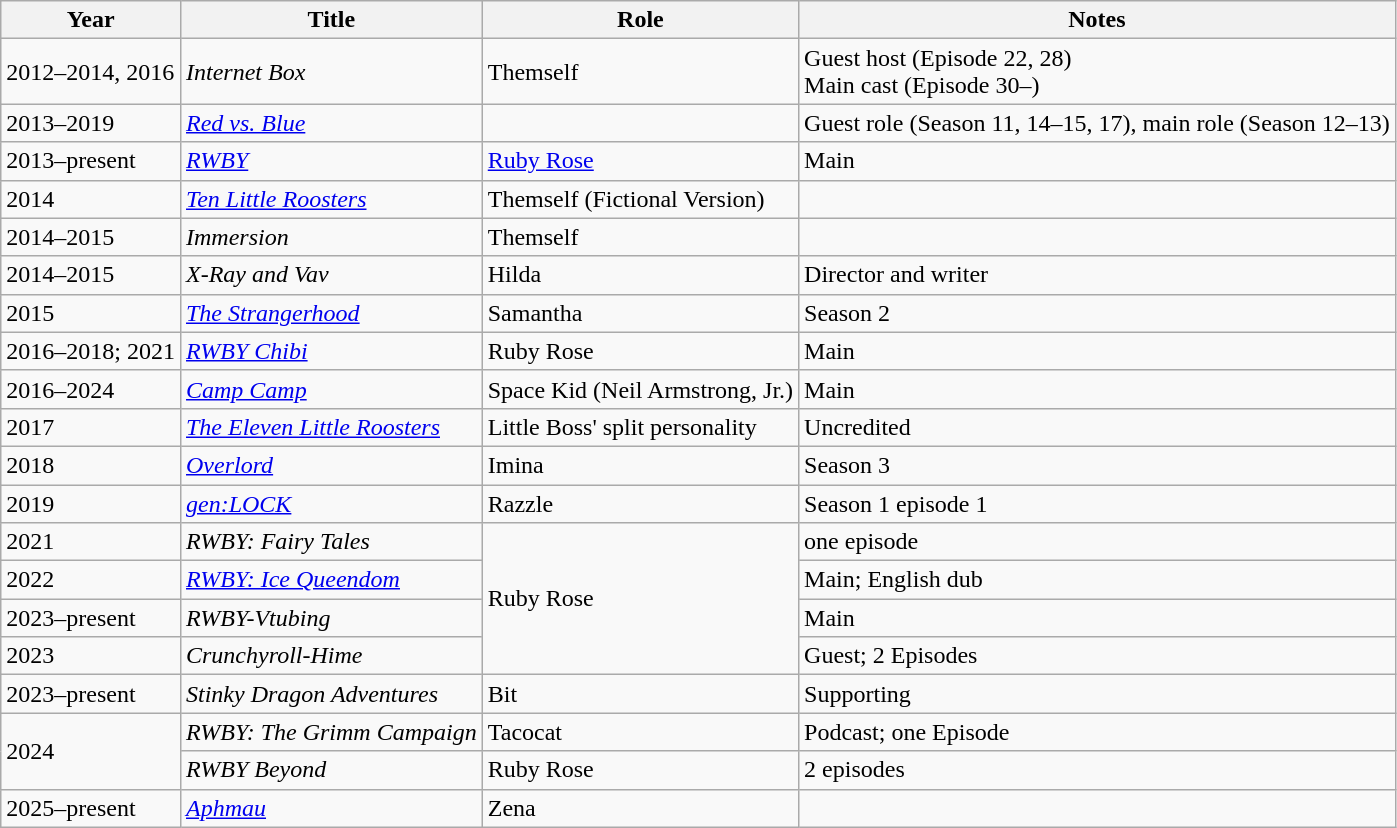<table class="sortable wikitable">
<tr>
<th>Year</th>
<th>Title</th>
<th>Role</th>
<th>Notes</th>
</tr>
<tr>
<td>2012–2014, 2016</td>
<td><em>Internet Box</em></td>
<td>Themself</td>
<td>Guest host (Episode 22, 28)<br>Main cast (Episode 30–)</td>
</tr>
<tr>
<td>2013–2019</td>
<td><em><a href='#'>Red vs. Blue</a></em></td>
<td></td>
<td>Guest role (Season 11, 14–15, 17), main role (Season 12–13)</td>
</tr>
<tr>
<td>2013–present</td>
<td><em><a href='#'>RWBY</a></em></td>
<td><a href='#'>Ruby Rose</a></td>
<td>Main</td>
</tr>
<tr>
<td>2014</td>
<td><em><a href='#'>Ten Little Roosters</a></em></td>
<td>Themself (Fictional Version)</td>
<td></td>
</tr>
<tr>
<td>2014–2015</td>
<td><em>Immersion</em></td>
<td>Themself</td>
<td></td>
</tr>
<tr>
<td>2014–2015</td>
<td><em>X-Ray and Vav</em></td>
<td>Hilda</td>
<td>Director and writer</td>
</tr>
<tr>
<td>2015</td>
<td><em><a href='#'>The Strangerhood</a></em></td>
<td>Samantha</td>
<td>Season 2</td>
</tr>
<tr>
<td>2016–2018; 2021</td>
<td><em><a href='#'>RWBY Chibi</a></em></td>
<td>Ruby Rose</td>
<td>Main</td>
</tr>
<tr>
<td>2016–2024</td>
<td><em><a href='#'>Camp Camp</a></em></td>
<td>Space Kid (Neil Armstrong, Jr.)</td>
<td>Main</td>
</tr>
<tr>
<td>2017</td>
<td><em><a href='#'>The Eleven Little Roosters</a></em></td>
<td>Little Boss' split personality</td>
<td>Uncredited</td>
</tr>
<tr>
<td>2018</td>
<td><em><a href='#'>Overlord</a></em></td>
<td>Imina</td>
<td>Season 3</td>
</tr>
<tr>
<td>2019</td>
<td><em><a href='#'>gen:LOCK</a></em></td>
<td>Razzle</td>
<td>Season 1 episode 1</td>
</tr>
<tr>
<td>2021</td>
<td><em>RWBY: Fairy Tales</em></td>
<td rowspan="4">Ruby Rose</td>
<td>one episode</td>
</tr>
<tr>
<td>2022</td>
<td><em><a href='#'>RWBY: Ice Queendom</a></em></td>
<td>Main; English dub</td>
</tr>
<tr>
<td>2023–present</td>
<td><em>RWBY-Vtubing</em></td>
<td>Main</td>
</tr>
<tr>
<td>2023</td>
<td><em>Crunchyroll-Hime</em></td>
<td>Guest; 2 Episodes</td>
</tr>
<tr>
<td>2023–present</td>
<td><em>Stinky Dragon Adventures</em></td>
<td>Bit</td>
<td>Supporting</td>
</tr>
<tr>
<td Rowspan="2">2024</td>
<td><em>RWBY: The Grimm Campaign</em></td>
<td>Tacocat</td>
<td>Podcast; one Episode</td>
</tr>
<tr>
<td><em>RWBY Beyond</em></td>
<td>Ruby Rose</td>
<td>2 episodes</td>
</tr>
<tr>
<td>2025–present</td>
<td><em><a href='#'>Aphmau</a></em></td>
<td>Zena</td>
</tr>
</table>
